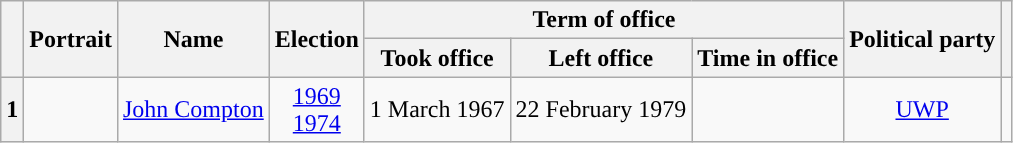<table class=wikitable style=text-align:center>
<tr>
<th rowspan="2"></th>
<th rowspan="2">Portrait</th>
<th rowspan="2">Name<br></th>
<th rowspan="2">Election</th>
<th colspan="3">Term of office</th>
<th rowspan="2">Political party</th>
<th rowspan="2"></th>
</tr>
<tr>
<th>Took office</th>
<th>Left office</th>
<th>Time in office</th>
</tr>
<tr>
<th style="background:">1</th>
<td></td>
<td><a href='#'>John Compton</a><br></td>
<td><a href='#'>1969</a><br><a href='#'>1974</a></td>
<td>1 March 1967</td>
<td>22 February 1979</td>
<td></td>
<td><a href='#'>UWP</a></td>
<td></td>
</tr>
</table>
